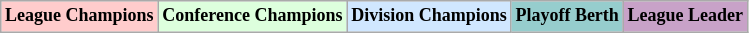<table class="wikitable"  style="text-align:center; font-size:75%;">
<tr>
<td style="background:#fcc;"><strong>League Champions</strong></td>
<td style="background:#dfd;"><strong>Conference Champions</strong></td>
<td style="background:#d0e7ff;"><strong>Division Champions</strong></td>
<td style="background:#96cdcd;"><strong>Playoff Berth</strong></td>
<td style="background:#c8a2c8;"><strong>League Leader</strong></td>
</tr>
</table>
